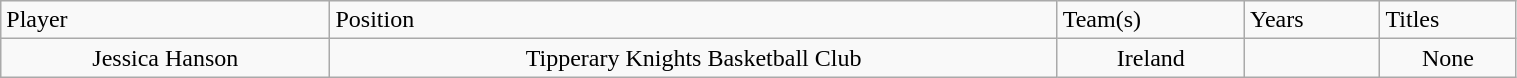<table class="wikitable" width="80%">
<tr>
<td>Player</td>
<td>Position</td>
<td>Team(s)</td>
<td>Years</td>
<td>Titles</td>
</tr>
<tr align="center" bgcolor="">
<td>Jessica Hanson</td>
<td>Tipperary Knights Basketball Club</td>
<td>Ireland</td>
<td></td>
<td>None</td>
</tr>
</table>
